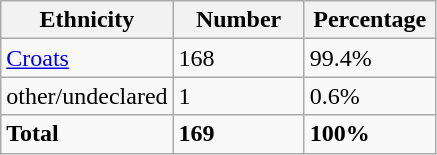<table class="wikitable">
<tr>
<th width="100px">Ethnicity</th>
<th width="80px">Number</th>
<th width="80px">Percentage</th>
</tr>
<tr>
<td><a href='#'>Croats</a></td>
<td>168</td>
<td>99.4%</td>
</tr>
<tr>
<td>other/undeclared</td>
<td>1</td>
<td>0.6%</td>
</tr>
<tr>
<td><strong>Total</strong></td>
<td><strong>169</strong></td>
<td><strong>100%</strong></td>
</tr>
</table>
